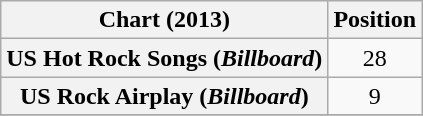<table class="wikitable plainrowheaders sortable">
<tr>
<th>Chart (2013)</th>
<th>Position</th>
</tr>
<tr>
<th scope="row">US Hot Rock Songs (<em>Billboard</em>)</th>
<td style="text-align:center;">28</td>
</tr>
<tr>
<th scope="row">US Rock Airplay (<em>Billboard</em>)</th>
<td style="text-align:center;">9</td>
</tr>
<tr>
</tr>
</table>
